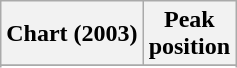<table class="wikitable sortable">
<tr>
<th align="center">Chart (2003)</th>
<th align="center">Peak<br>position</th>
</tr>
<tr>
</tr>
<tr>
</tr>
<tr>
</tr>
<tr>
</tr>
<tr>
</tr>
<tr>
</tr>
<tr>
</tr>
</table>
